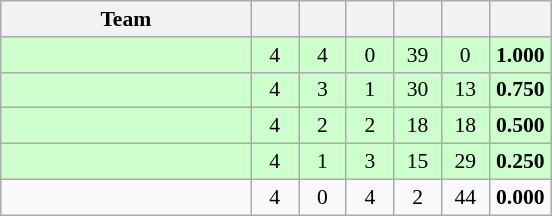<table class="wikitable" style="text-align: center; font-size:90% ">
<tr>
<th width=160>Team</th>
<th width=25></th>
<th width=25></th>
<th width=25></th>
<th width=25></th>
<th width=25></th>
<th width=35></th>
</tr>
<tr bgcolor="ccffcc">
<td align=left></td>
<td>4</td>
<td>4</td>
<td>0</td>
<td>39</td>
<td>0</td>
<td><strong>1.000</strong></td>
</tr>
<tr bgcolor="ccffcc">
<td align=left></td>
<td>4</td>
<td>3</td>
<td>1</td>
<td>30</td>
<td>13</td>
<td><strong>0.750</strong></td>
</tr>
<tr bgcolor="ccffcc">
<td align=left></td>
<td>4</td>
<td>2</td>
<td>2</td>
<td>18</td>
<td>18</td>
<td><strong>0.500</strong></td>
</tr>
<tr bgcolor="ccffcc">
<td align=left></td>
<td>4</td>
<td>1</td>
<td>3</td>
<td>15</td>
<td>29</td>
<td><strong>0.250</strong></td>
</tr>
<tr>
<td align=left></td>
<td>4</td>
<td>0</td>
<td>4</td>
<td>2</td>
<td>44</td>
<td><strong>0.000</strong></td>
</tr>
</table>
